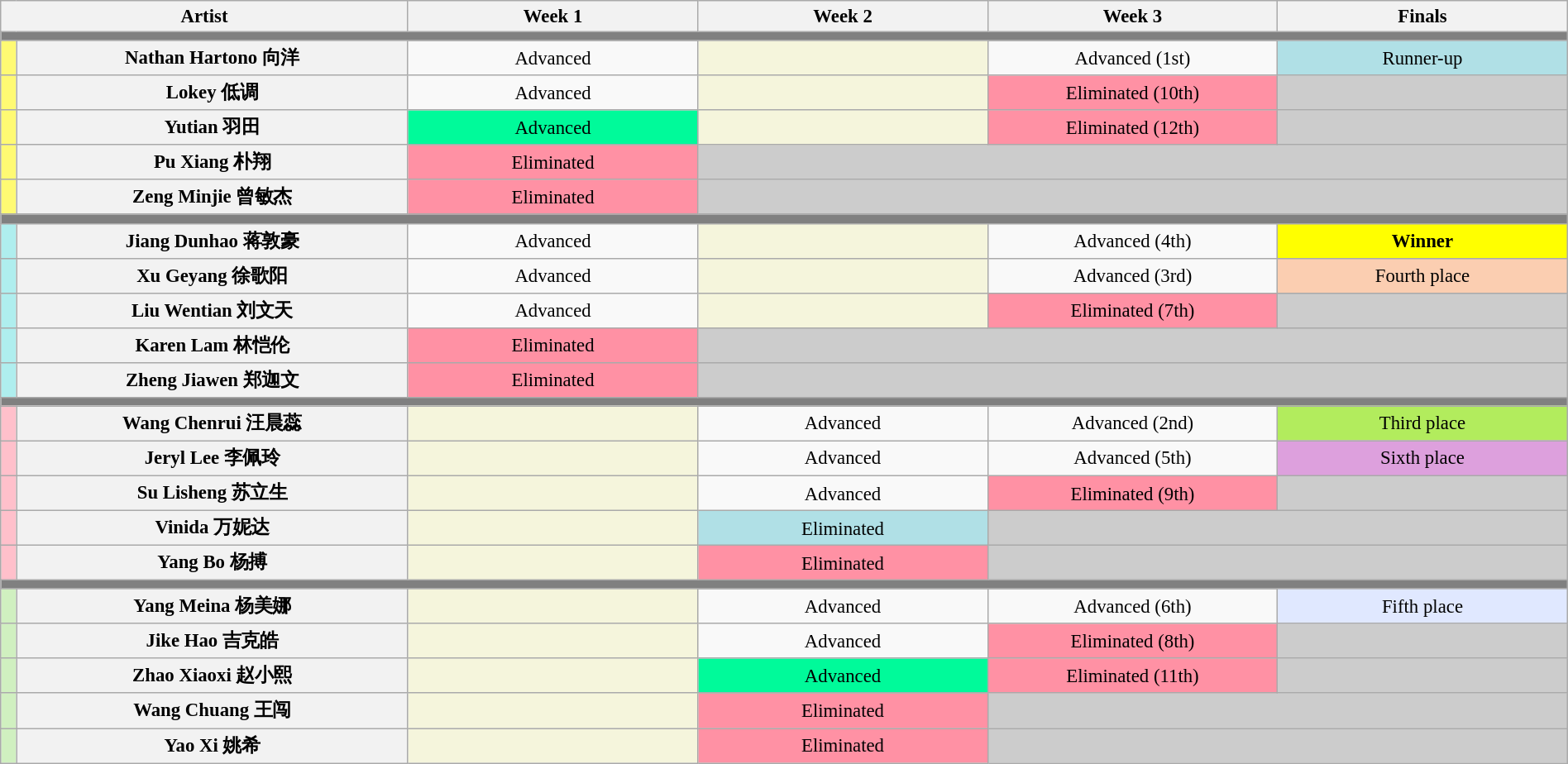<table class="wikitable"  style="font-size:95%; text-align:center; width:100%;">
<tr>
<th colspan="2">Artist</th>
<th style="width:18.5%;">Week 1</th>
<th style="width:18.5%;">Week 2</th>
<th style="width:18.5%;">Week 3</th>
<th style="width:18.5%;">Finals</th>
</tr>
<tr>
<th colspan="6" style="background:gray;"></th>
</tr>
<tr>
<th style="background:#fffa73;"></th>
<th>Nathan Hartono 向洋</th>
<td>Advanced</td>
<td style="background:beige;"></td>
<td>Advanced (1st)</td>
<td style="background:#B0E0E6;">Runner-up</td>
</tr>
<tr>
<th style="background:#fffa73;"></th>
<th>Lokey 低调</th>
<td>Advanced</td>
<td style="background:beige;"></td>
<td style="background:#FF91A4;">Eliminated (10th)</td>
<td style="background:#ccc;"></td>
</tr>
<tr>
<th style="background:#fffa73;"></th>
<th>Yutian 羽田</th>
<td style="background:#00FA9A;">Advanced</td>
<td style="background:beige;"></td>
<td style="background:#FF91A4;">Eliminated (12th)</td>
<td style="background:#ccc;"></td>
</tr>
<tr>
<th style="background:#fffa73;"></th>
<th>Pu Xiang 朴翔</th>
<td style="background:#FF91A4;">Eliminated</td>
<td colspan="3" style="background:#ccc;"></td>
</tr>
<tr>
<th style="background:#fffa73;"></th>
<th>Zeng Minjie 曾敏杰</th>
<td style="background:#FF91A4;">Eliminated</td>
<td colspan="3" style="background:#ccc;"></td>
</tr>
<tr>
<th colspan="6" style="background:gray;"></th>
</tr>
<tr>
<th style="width:1%; background:#afeeee;"></th>
<th style="width:25%;">Jiang Dunhao 蒋敦豪</th>
<td>Advanced</td>
<td style="background:beige;"></td>
<td>Advanced (4th)</td>
<td style="background:yellow;"><strong>Winner</strong></td>
</tr>
<tr>
<th style="background:#afeeee;"></th>
<th>Xu Geyang 徐歌阳</th>
<td>Advanced</td>
<td style="background:beige;"></td>
<td>Advanced (3rd)</td>
<td style="background:#FBCEB1;">Fourth place</td>
</tr>
<tr>
<th style="background:#afeeee;"></th>
<th>Liu Wentian 刘文天</th>
<td>Advanced</td>
<td style="background:beige;"></td>
<td style="background:#FF91A4;">Eliminated (7th)</td>
<td style="background:#ccc;"></td>
</tr>
<tr>
<th style="background:#afeeee;"></th>
<th>Karen Lam 林恺伦</th>
<td style="background:#FF91A4;">Eliminated</td>
<td colspan="3" style="background:#ccc;"></td>
</tr>
<tr>
<th style="background:#afeeee;"></th>
<th>Zheng Jiawen 郑迦文</th>
<td style="background:#FF91A4;">Eliminated</td>
<td colspan="3" style="background:#ccc;"></td>
</tr>
<tr>
<th colspan="6" style="background:gray;"></th>
</tr>
<tr>
<th style="background:pink;"></th>
<th>Wang Chenrui 汪晨蕊</th>
<td style="background:beige;"></td>
<td>Advanced</td>
<td>Advanced (2nd)</td>
<td style="background:#B2EC5D;">Third place</td>
</tr>
<tr>
<th style="background:pink;"></th>
<th>Jeryl Lee 李佩玲</th>
<td style="background:beige;"></td>
<td>Advanced</td>
<td>Advanced (5th)</td>
<td style="background:plum;">Sixth place</td>
</tr>
<tr>
<th style="background:pink;"></th>
<th>Su Lisheng 苏立生</th>
<td style="background:beige;"></td>
<td>Advanced</td>
<td style="background:#FF91A4;">Eliminated (9th)</td>
<td style="background:#ccc;"></td>
</tr>
<tr>
<th style="background:pink;"></th>
<th>Vinida 万妮达</th>
<td style="background:beige;"></td>
<td style="background:#B0E0E6;">Eliminated</td>
<td colspan="2" style="background:#ccc;"></td>
</tr>
<tr>
<th style="background:pink;"></th>
<th>Yang Bo 杨搏</th>
<td style="background:beige;"></td>
<td style="background:#FF91A4;">Eliminated</td>
<td colspan="2" style="background:#ccc;"></td>
</tr>
<tr>
<th colspan="6" style="background:gray;"></th>
</tr>
<tr>
<th style="background:#d0f0c0;"></th>
<th>Yang Meina 杨美娜</th>
<td style="background:beige;"></td>
<td>Advanced</td>
<td>Advanced (6th)</td>
<td style="background:#E0E8FF;">Fifth place</td>
</tr>
<tr>
<th style="background:#d0f0c0;"></th>
<th>Jike Hao 吉克皓</th>
<td style="background:beige;"></td>
<td>Advanced</td>
<td style="background:#FF91A4;">Eliminated (8th)</td>
<td style="background:#ccc;"></td>
</tr>
<tr>
<th style="background:#d0f0c0;"></th>
<th>Zhao Xiaoxi 赵小熙</th>
<td style="background:beige;"></td>
<td style="background:#00FA9A;">Advanced</td>
<td style="background:#FF91A4;">Eliminated (11th)</td>
<td style="background:#ccc;"></td>
</tr>
<tr>
<th style="background:#d0f0c0;"></th>
<th>Wang Chuang 王闯</th>
<td style="background:beige;"></td>
<td style="background:#FF91A4;">Eliminated</td>
<td colspan="2" style="background:#ccc;"></td>
</tr>
<tr>
<th style="background:#d0f0c0;"></th>
<th>Yao Xi 姚希</th>
<td style="background:beige;"></td>
<td style="background:#FF91A4;">Eliminated</td>
<td colspan="2" style="background:#ccc;"></td>
</tr>
</table>
